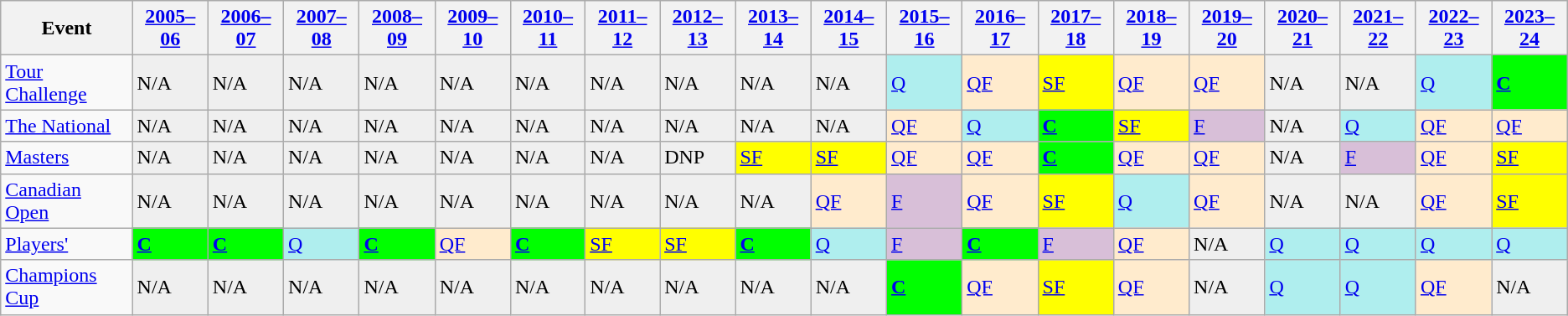<table class="wikitable">
<tr>
<th>Event</th>
<th><a href='#'>2005–06</a></th>
<th><a href='#'>2006–07</a></th>
<th><a href='#'>2007–08</a></th>
<th><a href='#'>2008–09</a></th>
<th><a href='#'>2009–10</a></th>
<th><a href='#'>2010–11</a></th>
<th><a href='#'>2011–12</a></th>
<th><a href='#'>2012–13</a></th>
<th><a href='#'>2013–14</a></th>
<th><a href='#'>2014–15</a></th>
<th><a href='#'>2015–16</a></th>
<th><a href='#'>2016–17</a></th>
<th><a href='#'>2017–18</a></th>
<th><a href='#'>2018–19</a></th>
<th><a href='#'>2019–20</a></th>
<th><a href='#'>2020–21</a></th>
<th><a href='#'>2021–22</a></th>
<th><a href='#'>2022–23</a></th>
<th><a href='#'>2023–24</a></th>
</tr>
<tr>
<td><a href='#'>Tour Challenge</a></td>
<td style="background:#EFEFEF;">N/A</td>
<td style="background:#EFEFEF;">N/A</td>
<td style="background:#EFEFEF;">N/A</td>
<td style="background:#EFEFEF;">N/A</td>
<td style="background:#EFEFEF;">N/A</td>
<td style="background:#EFEFEF;">N/A</td>
<td style="background:#EFEFEF;">N/A</td>
<td style="background:#EFEFEF;">N/A</td>
<td style="background:#EFEFEF;">N/A</td>
<td style="background:#EFEFEF;">N/A</td>
<td style="background:#afeeee;"><a href='#'>Q</a></td>
<td style="background:#ffebcd;"><a href='#'>QF</a></td>
<td style="background:yellow;"><a href='#'>SF</a></td>
<td style="background:#ffebcd;"><a href='#'>QF</a></td>
<td style="background:#ffebcd;"><a href='#'>QF</a></td>
<td style="background:#EFEFEF;">N/A</td>
<td style="background:#EFEFEF;">N/A</td>
<td style="background:#afeeee;"><a href='#'>Q</a></td>
<td style="background:#0f0;"><strong><a href='#'>C</a></strong></td>
</tr>
<tr>
<td><a href='#'>The National</a></td>
<td style="background:#EFEFEF;">N/A</td>
<td style="background:#EFEFEF;">N/A</td>
<td style="background:#EFEFEF;">N/A</td>
<td style="background:#EFEFEF;">N/A</td>
<td style="background:#EFEFEF;">N/A</td>
<td style="background:#EFEFEF;">N/A</td>
<td style="background:#EFEFEF;">N/A</td>
<td style="background:#EFEFEF;">N/A</td>
<td style="background:#EFEFEF;">N/A</td>
<td style="background:#EFEFEF;">N/A</td>
<td style="background:#ffebcd;"><a href='#'>QF</a></td>
<td style="background:#afeeee;"><a href='#'>Q</a></td>
<td style="background:#0f0;"><strong><a href='#'>C</a></strong></td>
<td style="background:yellow;"><a href='#'>SF</a></td>
<td style="background:thistle;"><a href='#'>F</a></td>
<td style="background:#EFEFEF;">N/A</td>
<td style="background:#afeeee;"><a href='#'>Q</a></td>
<td style="background:#ffebcd;"><a href='#'>QF</a></td>
<td style="background:#ffebcd;"><a href='#'>QF</a></td>
</tr>
<tr>
<td><a href='#'>Masters</a></td>
<td style="background:#EFEFEF;">N/A</td>
<td style="background:#EFEFEF;">N/A</td>
<td style="background:#EFEFEF;">N/A</td>
<td style="background:#EFEFEF;">N/A</td>
<td style="background:#EFEFEF;">N/A</td>
<td style="background:#EFEFEF;">N/A</td>
<td style="background:#EFEFEF;">N/A</td>
<td style="background:#EFEFEF;">DNP</td>
<td style="background:yellow;"><a href='#'>SF</a></td>
<td style="background:yellow;"><a href='#'>SF</a></td>
<td style="background:#ffebcd;"><a href='#'>QF</a></td>
<td style="background:#ffebcd;"><a href='#'>QF</a></td>
<td style="background:#0f0;"><strong><a href='#'>C</a></strong></td>
<td style="background:#ffebcd;"><a href='#'>QF</a></td>
<td style="background:#ffebcd;"><a href='#'>QF</a></td>
<td style="background:#EFEFEF;">N/A</td>
<td style="background:thistle;"><a href='#'>F</a></td>
<td style="background:#ffebcd;"><a href='#'>QF</a></td>
<td style="background:yellow;"><a href='#'>SF</a></td>
</tr>
<tr>
<td><a href='#'>Canadian Open</a></td>
<td style="background:#EFEFEF;">N/A</td>
<td style="background:#EFEFEF;">N/A</td>
<td style="background:#EFEFEF;">N/A</td>
<td style="background:#EFEFEF;">N/A</td>
<td style="background:#EFEFEF;">N/A</td>
<td style="background:#EFEFEF;">N/A</td>
<td style="background:#EFEFEF;">N/A</td>
<td style="background:#EFEFEF;">N/A</td>
<td style="background:#EFEFEF;">N/A</td>
<td style="background:#ffebcd;"><a href='#'>QF</a></td>
<td style="background:thistle;"><a href='#'>F</a></td>
<td style="background:#ffebcd;"><a href='#'>QF</a></td>
<td style="background:yellow;"><a href='#'>SF</a></td>
<td style="background:#afeeee;"><a href='#'>Q</a></td>
<td style="background:#ffebcd;"><a href='#'>QF</a></td>
<td style="background:#EFEFEF;">N/A</td>
<td style="background:#EFEFEF;">N/A</td>
<td style="background:#ffebcd;"><a href='#'>QF</a></td>
<td style="background:yellow;"><a href='#'>SF</a></td>
</tr>
<tr>
<td><a href='#'>Players'</a></td>
<td style="background:#0f0;"><strong><a href='#'>C</a></strong></td>
<td style="background:#0f0;"><strong><a href='#'>C</a></strong></td>
<td style="background:#afeeee;"><a href='#'>Q</a></td>
<td style="background:#0f0;"><strong><a href='#'>C</a></strong></td>
<td style="background:#ffebcd;"><a href='#'>QF</a></td>
<td style="background:#0f0;"><strong><a href='#'>C</a></strong></td>
<td style="background:yellow;"><a href='#'>SF</a></td>
<td style="background:yellow;"><a href='#'>SF</a></td>
<td style="background:#0f0;"><strong><a href='#'>C</a></strong></td>
<td style="background:#afeeee;"><a href='#'>Q</a></td>
<td style="background:thistle;"><a href='#'>F</a></td>
<td style="background:#0f0;"><strong><a href='#'>C</a></strong></td>
<td style="background:thistle;"><a href='#'>F</a></td>
<td style="background:#ffebcd;"><a href='#'>QF</a></td>
<td style="background:#EFEFEF;">N/A</td>
<td style="background:#afeeee;"><a href='#'>Q</a></td>
<td style="background:#afeeee;"><a href='#'>Q</a></td>
<td style="background:#afeeee;"><a href='#'>Q</a></td>
<td style="background:#afeeee;"><a href='#'>Q</a></td>
</tr>
<tr>
<td><a href='#'>Champions Cup</a></td>
<td style="background:#EFEFEF;">N/A</td>
<td style="background:#EFEFEF;">N/A</td>
<td style="background:#EFEFEF;">N/A</td>
<td style="background:#EFEFEF;">N/A</td>
<td style="background:#EFEFEF;">N/A</td>
<td style="background:#EFEFEF;">N/A</td>
<td style="background:#EFEFEF;">N/A</td>
<td style="background:#EFEFEF;">N/A</td>
<td style="background:#EFEFEF;">N/A</td>
<td style="background:#EFEFEF;">N/A</td>
<td style="background:#0f0;"><strong><a href='#'>C</a></strong></td>
<td style="background:#ffebcd;"><a href='#'>QF</a></td>
<td style="background:yellow;"><a href='#'>SF</a></td>
<td style="background:#ffebcd;"><a href='#'>QF</a></td>
<td style="background:#EFEFEF;">N/A</td>
<td style="background:#afeeee;"><a href='#'>Q</a></td>
<td style="background:#afeeee;"><a href='#'>Q</a></td>
<td style="background:#ffebcd;"><a href='#'>QF</a></td>
<td style="background:#EFEFEF;">N/A</td>
</tr>
</table>
